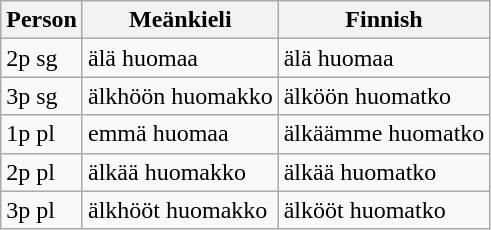<table class="wikitable">
<tr>
<th>Person</th>
<th>Meänkieli</th>
<th>Finnish</th>
</tr>
<tr>
<td>2p sg</td>
<td>älä huomaa</td>
<td>älä huomaa</td>
</tr>
<tr>
<td>3p sg</td>
<td>älkhöön huomakko</td>
<td>älköön huomatko</td>
</tr>
<tr>
<td>1p pl</td>
<td>emmä huomaa</td>
<td>älkäämme huomatko</td>
</tr>
<tr>
<td>2p pl</td>
<td>älkää huomakko</td>
<td>älkää huomatko</td>
</tr>
<tr>
<td>3p pl</td>
<td>älkhööt huomakko</td>
<td>älkööt huomatko</td>
</tr>
</table>
